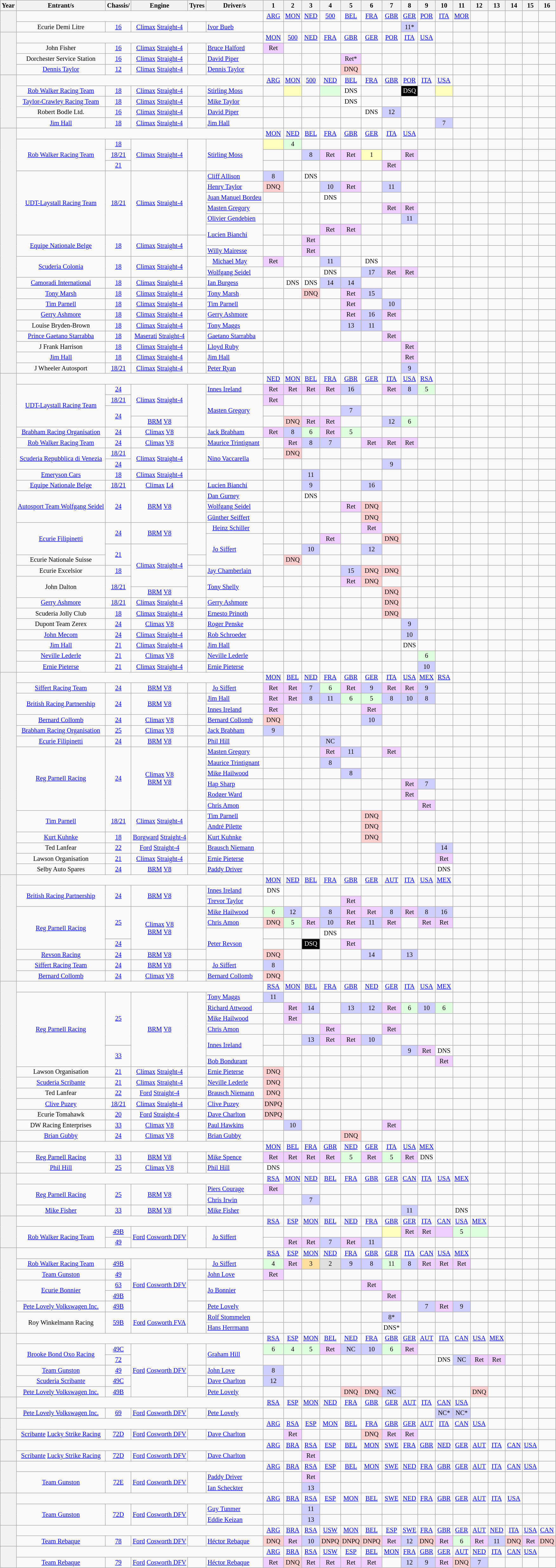<table class="wikitable" style="text-align:center; font-size:85%">
<tr>
<th>Year</th>
<th>Entrant/s</th>
<th>Chassis/</th>
<th>Engine</th>
<th>Tyres</th>
<th>Driver/s</th>
<th>1</th>
<th>2</th>
<th>3</th>
<th>4</th>
<th>5</th>
<th>6</th>
<th>7</th>
<th>8</th>
<th>9</th>
<th>10</th>
<th>11</th>
<th>12</th>
<th>13</th>
<th>14</th>
<th>15</th>
<th>16</th>
</tr>
<tr>
<th rowspan=2></th>
<td colspan=5></td>
<td><a href='#'>ARG</a></td>
<td><a href='#'>MON</a></td>
<td><a href='#'>NED</a></td>
<td><a href='#'>500</a></td>
<td><a href='#'>BEL</a></td>
<td><a href='#'>FRA</a></td>
<td><a href='#'>GBR</a></td>
<td><a href='#'>GER</a></td>
<td><a href='#'>POR</a></td>
<td><a href='#'>ITA</a></td>
<td><a href='#'>MOR</a></td>
<td></td>
<td></td>
<td></td>
<td></td>
<td></td>
</tr>
<tr>
<td>Ecurie Demi Litre</td>
<td><a href='#'>16</a></td>
<td><a href='#'>Climax</a> <a href='#'>Straight-4</a></td>
<td></td>
<td style="text-align:left"> <a href='#'>Ivor Bueb</a></td>
<td></td>
<td></td>
<td></td>
<td></td>
<td></td>
<td></td>
<td></td>
<td style="background:#CFCFFF;">11*</td>
<td></td>
<td></td>
<td></td>
<td></td>
<td></td>
<td></td>
<td></td>
<td></td>
</tr>
<tr>
<th rowspan=4></th>
<td colspan=5></td>
<td><a href='#'>MON</a></td>
<td><a href='#'>500</a></td>
<td><a href='#'>NED</a></td>
<td><a href='#'>FRA</a></td>
<td><a href='#'>GBR</a></td>
<td><a href='#'>GER</a></td>
<td><a href='#'>POR</a></td>
<td><a href='#'>ITA</a></td>
<td><a href='#'>USA</a></td>
<td></td>
<td></td>
<td></td>
<td></td>
<td></td>
<td></td>
<td></td>
</tr>
<tr>
<td>John Fisher</td>
<td><a href='#'>16</a></td>
<td><a href='#'>Climax</a> <a href='#'>Straight-4</a></td>
<td></td>
<td style="text-align:left"> <a href='#'>Bruce Halford</a></td>
<td style="background:#EFCFFF;">Ret</td>
<td></td>
<td></td>
<td></td>
<td></td>
<td></td>
<td></td>
<td></td>
<td></td>
<td></td>
<td></td>
<td></td>
<td></td>
<td></td>
<td></td>
<td></td>
</tr>
<tr>
<td>Dorchester Service Station</td>
<td><a href='#'>16</a></td>
<td><a href='#'>Climax</a> <a href='#'>Straight-4</a></td>
<td></td>
<td style="text-align:left"> <a href='#'>David Piper</a></td>
<td></td>
<td></td>
<td></td>
<td></td>
<td style="background:#EFCFFF;">Ret*</td>
<td></td>
<td></td>
<td></td>
<td></td>
<td></td>
<td></td>
<td></td>
<td></td>
<td></td>
<td></td>
<td></td>
</tr>
<tr>
<td><a href='#'>Dennis Taylor</a></td>
<td><a href='#'>12</a></td>
<td><a href='#'>Climax</a> <a href='#'>Straight-4</a></td>
<td></td>
<td style="text-align:left"> <a href='#'>Dennis Taylor</a></td>
<td></td>
<td></td>
<td></td>
<td></td>
<td style="background:#FFCFCF;">DNQ</td>
<td></td>
<td></td>
<td></td>
<td></td>
<td></td>
<td></td>
<td></td>
<td></td>
<td></td>
<td></td>
<td></td>
</tr>
<tr>
<th rowspan=5></th>
<td colspan=5></td>
<td><a href='#'>ARG</a></td>
<td><a href='#'>MON</a></td>
<td><a href='#'>500</a></td>
<td><a href='#'>NED</a></td>
<td><a href='#'>BEL</a></td>
<td><a href='#'>FRA</a></td>
<td><a href='#'>GBR</a></td>
<td><a href='#'>POR</a></td>
<td><a href='#'>ITA</a></td>
<td><a href='#'>USA</a></td>
<td></td>
<td></td>
<td></td>
<td></td>
<td></td>
<td></td>
</tr>
<tr>
<td><a href='#'>Rob Walker Racing Team</a></td>
<td><a href='#'>18</a></td>
<td><a href='#'>Climax</a> <a href='#'>Straight-4</a></td>
<td></td>
<td style="text-align:left"> <a href='#'>Stirling Moss</a></td>
<td></td>
<td style="background:#FFFFBF;"></td>
<td></td>
<td style="background:#DFFFDF;"></td>
<td style="background:#ffffff;">DNS</td>
<td></td>
<td></td>
<td style="background:#000000; color:#ffffff">DSQ</td>
<td></td>
<td style="background:#FFFFBF;"></td>
<td></td>
<td></td>
<td></td>
<td></td>
<td></td>
<td></td>
</tr>
<tr>
<td><a href='#'>Taylor-Crawley Racing Team</a></td>
<td><a href='#'>18</a></td>
<td><a href='#'>Climax</a> <a href='#'>Straight-4</a></td>
<td></td>
<td style="text-align:left"> <a href='#'>Mike Taylor</a></td>
<td></td>
<td></td>
<td></td>
<td></td>
<td style="background:#ffffff;">DNS</td>
<td></td>
<td></td>
<td></td>
<td></td>
<td></td>
<td></td>
<td></td>
<td></td>
<td></td>
<td></td>
<td></td>
</tr>
<tr>
<td>Robert Bodle Ltd.</td>
<td><a href='#'>16</a></td>
<td><a href='#'>Climax</a> <a href='#'>Straight-4</a></td>
<td></td>
<td style="text-align:left"> <a href='#'>David Piper</a></td>
<td></td>
<td></td>
<td></td>
<td></td>
<td></td>
<td style="background:#ffffff;">DNS</td>
<td style="background:#CFCFFF;">12</td>
<td></td>
<td></td>
<td></td>
<td></td>
<td></td>
<td></td>
<td></td>
<td></td>
<td></td>
</tr>
<tr>
<td><a href='#'>Jim Hall</a></td>
<td><a href='#'>18</a></td>
<td><a href='#'>Climax</a> <a href='#'>Straight-4</a></td>
<td></td>
<td style="text-align:left"> <a href='#'>Jim Hall</a></td>
<td></td>
<td></td>
<td></td>
<td></td>
<td></td>
<td></td>
<td></td>
<td></td>
<td></td>
<td style="background:#CFCFFF;">7</td>
<td></td>
<td></td>
<td></td>
<td></td>
<td></td>
<td></td>
</tr>
<tr>
<th rowspan=23></th>
<td colspan=5></td>
<td><a href='#'>MON</a></td>
<td><a href='#'>NED</a></td>
<td><a href='#'>BEL</a></td>
<td><a href='#'>FRA</a></td>
<td><a href='#'>GBR</a></td>
<td><a href='#'>GER</a></td>
<td><a href='#'>ITA</a></td>
<td><a href='#'>USA</a></td>
<td></td>
<td></td>
<td></td>
<td></td>
<td></td>
<td></td>
<td></td>
<td></td>
</tr>
<tr>
<td rowspan=3><a href='#'>Rob Walker Racing Team</a></td>
<td><a href='#'>18</a></td>
<td rowspan=3><a href='#'>Climax</a> <a href='#'>Straight-4</a></td>
<td rowspan=3></td>
<td align="left" rowspan=3> <a href='#'>Stirling Moss</a></td>
<td style="background:#FFFFBF;"></td>
<td style="background:#DFFFDF;">4</td>
<td></td>
<td></td>
<td></td>
<td></td>
<td></td>
<td></td>
<td></td>
<td></td>
<td></td>
<td></td>
<td></td>
<td></td>
<td></td>
<td></td>
</tr>
<tr>
<td><a href='#'>18/21</a></td>
<td></td>
<td></td>
<td style="background:#CFCFFF;">8</td>
<td style="background:#EFCFFF;">Ret</td>
<td style="background:#EFCFFF;">Ret</td>
<td style="background:#FFFFBF;">1</td>
<td></td>
<td style="background:#EFCFFF;">Ret</td>
<td></td>
<td></td>
<td></td>
<td></td>
<td></td>
<td></td>
<td></td>
<td></td>
</tr>
<tr>
<td><a href='#'>21</a></td>
<td></td>
<td></td>
<td></td>
<td></td>
<td></td>
<td></td>
<td style="background:#EFCFFF;">Ret</td>
<td></td>
<td></td>
<td></td>
<td></td>
<td></td>
<td></td>
<td></td>
<td></td>
<td></td>
</tr>
<tr>
<td rowspan="6"><a href='#'>UDT-Laystall Racing Team</a></td>
<td rowspan="6"><a href='#'>18/21</a></td>
<td rowspan="6"><a href='#'>Climax</a> <a href='#'>Straight-4</a></td>
<td rowspan="6"></td>
<td style="text-align:left"> <a href='#'>Cliff Allison</a></td>
<td style="background:#CFCFFF;">8</td>
<td></td>
<td style="background:#ffffff;">DNS</td>
<td></td>
<td></td>
<td></td>
<td></td>
<td></td>
<td></td>
<td></td>
<td></td>
<td></td>
<td></td>
<td></td>
<td></td>
<td></td>
</tr>
<tr>
<td style="text-align:left"> <a href='#'>Henry Taylor</a></td>
<td style="background:#FFCFCF;">DNQ</td>
<td></td>
<td></td>
<td style="background:#CFCFFF;">10</td>
<td style="background:#EFCFFF;">Ret</td>
<td></td>
<td style="background:#CFCFFF;">11</td>
<td></td>
<td></td>
<td></td>
<td></td>
<td></td>
<td></td>
<td></td>
<td></td>
<td></td>
</tr>
<tr>
<td style="text-align:left"> <a href='#'>Juan Manuel Bordeu</a></td>
<td></td>
<td></td>
<td></td>
<td style="background:#ffffff;">DNS</td>
<td></td>
<td></td>
<td></td>
<td></td>
<td></td>
<td></td>
<td></td>
<td></td>
<td></td>
<td></td>
<td></td>
<td></td>
</tr>
<tr>
<td style="text-align:left"> <a href='#'>Masten Gregory</a></td>
<td></td>
<td></td>
<td></td>
<td></td>
<td></td>
<td></td>
<td style="background:#EFCFFF;">Ret</td>
<td style="background:#EFCFFF;">Ret</td>
<td></td>
<td></td>
<td></td>
<td></td>
<td></td>
<td></td>
<td></td>
<td></td>
</tr>
<tr>
<td style="text-align:left"> <a href='#'>Olivier Gendebien</a></td>
<td></td>
<td></td>
<td></td>
<td></td>
<td></td>
<td></td>
<td></td>
<td style="background:#CFCFFF;">11</td>
<td></td>
<td></td>
<td></td>
<td></td>
<td></td>
<td></td>
<td></td>
<td></td>
</tr>
<tr>
<td rowspan=2 align="left"> <a href='#'>Lucien Bianchi</a></td>
<td></td>
<td></td>
<td></td>
<td style="background:#EFCFFF;">Ret</td>
<td style="background:#EFCFFF;">Ret</td>
<td></td>
<td></td>
<td></td>
<td></td>
<td></td>
<td></td>
<td></td>
<td></td>
<td></td>
<td></td>
<td></td>
</tr>
<tr>
<td rowspan="2"><a href='#'>Equipe Nationale Belge</a></td>
<td rowspan="2"><a href='#'>18</a></td>
<td rowspan="2"><a href='#'>Climax</a> <a href='#'>Straight-4</a></td>
<td rowspan="2"></td>
<td></td>
<td></td>
<td style="background:#EFCFFF;">Ret</td>
<td></td>
<td></td>
<td></td>
<td></td>
<td></td>
<td></td>
<td></td>
<td></td>
<td></td>
<td></td>
<td></td>
<td></td>
<td></td>
</tr>
<tr>
<td style="text-align:left"> <a href='#'>Willy Mairesse</a></td>
<td></td>
<td></td>
<td style="background:#EFCFFF;">Ret</td>
<td></td>
<td></td>
<td></td>
<td></td>
<td></td>
<td></td>
<td></td>
<td></td>
<td></td>
<td></td>
<td></td>
<td></td>
<td></td>
</tr>
<tr>
<td rowspan="2"><a href='#'>Scuderia Colonia</a></td>
<td rowspan="2"><a href='#'>18</a></td>
<td rowspan="2"><a href='#'>Climax</a> <a href='#'>Straight-4</a></td>
<td rowspan="2"></td>
<td style="text-align:left">   <a href='#'>Michael May</a></td>
<td style="background:#EFCFFF;">Ret</td>
<td></td>
<td></td>
<td style="background:#CFCFFF;">11</td>
<td></td>
<td style="background:#ffffff;">DNS</td>
<td></td>
<td></td>
<td></td>
<td></td>
<td></td>
<td></td>
<td></td>
<td></td>
<td></td>
<td></td>
</tr>
<tr>
<td style="text-align:left"> <a href='#'>Wolfgang Seidel</a></td>
<td></td>
<td></td>
<td></td>
<td style="background:#ffffff;">DNS</td>
<td></td>
<td style="background:#CFCFFF;">17</td>
<td style="background:#EFCFFF;">Ret</td>
<td style="background:#EFCFFF;">Ret</td>
<td></td>
<td></td>
<td></td>
<td></td>
<td></td>
<td></td>
<td></td>
<td></td>
</tr>
<tr>
<td><a href='#'>Camoradi International</a></td>
<td><a href='#'>18</a></td>
<td><a href='#'>Climax</a> <a href='#'>Straight-4</a></td>
<td></td>
<td style="text-align:left"> <a href='#'>Ian Burgess</a></td>
<td></td>
<td style="background:#ffffff;">DNS</td>
<td style="background:#ffffff;">DNS</td>
<td style="background:#CFCFFF;">14</td>
<td style="background:#CFCFFF;">14</td>
<td></td>
<td></td>
<td></td>
<td></td>
<td></td>
<td></td>
<td></td>
<td></td>
<td></td>
<td></td>
<td></td>
</tr>
<tr>
<td><a href='#'>Tony Marsh</a></td>
<td><a href='#'>18</a></td>
<td><a href='#'>Climax</a> <a href='#'>Straight-4</a></td>
<td></td>
<td style="text-align:left"> <a href='#'>Tony Marsh</a></td>
<td></td>
<td></td>
<td style="background:#FFCFCF;">DNQ</td>
<td></td>
<td style="background:#EFCFFF;">Ret</td>
<td style="background:#CFCFFF;">15</td>
<td></td>
<td></td>
<td></td>
<td></td>
<td></td>
<td></td>
<td></td>
<td></td>
<td></td>
<td></td>
</tr>
<tr>
<td><a href='#'>Tim Parnell</a></td>
<td><a href='#'>18</a></td>
<td><a href='#'>Climax</a> <a href='#'>Straight-4</a></td>
<td></td>
<td style="text-align:left"> <a href='#'>Tim Parnell</a></td>
<td></td>
<td></td>
<td></td>
<td></td>
<td style="background:#EFCFFF;">Ret</td>
<td></td>
<td style="background:#CFCFFF;">10</td>
<td></td>
<td></td>
<td></td>
<td></td>
<td></td>
<td></td>
<td></td>
<td></td>
<td></td>
</tr>
<tr>
<td><a href='#'>Gerry Ashmore</a></td>
<td><a href='#'>18</a></td>
<td><a href='#'>Climax</a> <a href='#'>Straight-4</a></td>
<td></td>
<td style="text-align:left"> <a href='#'>Gerry Ashmore</a></td>
<td></td>
<td></td>
<td></td>
<td></td>
<td style="background:#EFCFFF;">Ret</td>
<td style="background:#CFCFFF;">16</td>
<td style="background:#EFCFFF;">Ret</td>
<td></td>
<td></td>
<td></td>
<td></td>
<td></td>
<td></td>
<td></td>
<td></td>
<td></td>
</tr>
<tr>
<td>Louise Bryden-Brown</td>
<td><a href='#'>18</a></td>
<td><a href='#'>Climax</a> <a href='#'>Straight-4</a></td>
<td></td>
<td style="text-align:left"> <a href='#'>Tony Maggs</a></td>
<td></td>
<td></td>
<td></td>
<td></td>
<td style="background:#CFCFFF;">13</td>
<td style="background:#CFCFFF;">11</td>
<td></td>
<td></td>
<td></td>
<td></td>
<td></td>
<td></td>
<td></td>
<td></td>
<td></td>
<td></td>
</tr>
<tr>
<td><a href='#'>Prince Gaetano Starrabba</a></td>
<td><a href='#'>18</a></td>
<td><a href='#'>Maserati</a> <a href='#'>Straight-4</a></td>
<td></td>
<td style="text-align:left"> <a href='#'>Gaetano Starrabba</a></td>
<td></td>
<td></td>
<td></td>
<td></td>
<td></td>
<td></td>
<td style="background:#EFCFFF;">Ret</td>
<td></td>
<td></td>
<td></td>
<td></td>
<td></td>
<td></td>
<td></td>
<td></td>
<td></td>
</tr>
<tr>
<td>J Frank Harrison</td>
<td><a href='#'>18</a></td>
<td><a href='#'>Climax</a> <a href='#'>Straight-4</a></td>
<td></td>
<td style="text-align:left"> <a href='#'>Lloyd Ruby</a></td>
<td></td>
<td></td>
<td></td>
<td></td>
<td></td>
<td></td>
<td></td>
<td style="background:#EFCFFF;">Ret</td>
<td></td>
<td></td>
<td></td>
<td></td>
<td></td>
<td></td>
<td></td>
<td></td>
</tr>
<tr>
<td><a href='#'>Jim Hall</a></td>
<td><a href='#'>18</a></td>
<td><a href='#'>Climax</a> <a href='#'>Straight-4</a></td>
<td></td>
<td style="text-align:left"> <a href='#'>Jim Hall</a></td>
<td></td>
<td></td>
<td></td>
<td></td>
<td></td>
<td></td>
<td></td>
<td style="background:#EFCFFF;">Ret</td>
<td></td>
<td></td>
<td></td>
<td></td>
<td></td>
<td></td>
<td></td>
<td></td>
</tr>
<tr>
<td>J Wheeler Autosport</td>
<td><a href='#'>18/21</a></td>
<td><a href='#'>Climax</a> <a href='#'>Straight-4</a></td>
<td></td>
<td style="text-align:left"> <a href='#'>Peter Ryan</a></td>
<td></td>
<td></td>
<td></td>
<td></td>
<td></td>
<td></td>
<td></td>
<td style="background:#CFCFFF;">9</td>
<td></td>
<td></td>
<td></td>
<td></td>
<td></td>
<td></td>
<td></td>
<td></td>
</tr>
<tr>
<th rowspan=28></th>
<td colspan=5></td>
<td><a href='#'>NED</a></td>
<td><a href='#'>MON</a></td>
<td><a href='#'>BEL</a></td>
<td><a href='#'>FRA</a></td>
<td><a href='#'>GBR</a></td>
<td><a href='#'>GER</a></td>
<td><a href='#'>ITA</a></td>
<td><a href='#'>USA</a></td>
<td><a href='#'>RSA</a></td>
<td></td>
<td></td>
<td></td>
<td></td>
<td></td>
<td></td>
<td></td>
</tr>
<tr>
<td rowspan="4"><a href='#'>UDT-Laystall Racing Team</a></td>
<td><a href='#'>24</a></td>
<td rowspan="3"><a href='#'>Climax</a> <a href='#'>Straight-4</a></td>
<td rowspan="4"></td>
<td style="text-align:left"> <a href='#'>Innes Ireland</a></td>
<td style="background:#EFCFFF;">Ret</td>
<td style="background:#EFCFFF;">Ret</td>
<td style="background:#EFCFFF;">Ret</td>
<td style="background:#EFCFFF;">Ret</td>
<td style="background:#CFCFFF;">16</td>
<td></td>
<td style="background:#EFCFFF;">Ret</td>
<td style="background:#CFCFFF;">8</td>
<td style="background:#DFFFDF;">5</td>
<td></td>
<td></td>
<td></td>
<td></td>
<td></td>
<td></td>
<td></td>
</tr>
<tr>
<td><a href='#'>18/21</a></td>
<td align="left" rowspan=3> <a href='#'>Masten Gregory</a></td>
<td style="background:#EFCFFF;">Ret</td>
<td></td>
<td></td>
<td></td>
<td></td>
<td></td>
<td></td>
<td></td>
<td></td>
<td></td>
<td></td>
<td></td>
<td></td>
<td></td>
<td></td>
<td></td>
</tr>
<tr>
<td rowspan="2"><a href='#'>24</a></td>
<td></td>
<td></td>
<td></td>
<td></td>
<td style="background:#CFCFFF;">7</td>
<td></td>
<td></td>
<td></td>
<td></td>
<td></td>
<td></td>
<td></td>
<td></td>
<td></td>
<td></td>
<td></td>
</tr>
<tr>
<td><a href='#'>BRM</a> <a href='#'>V8</a></td>
<td></td>
<td style="background:#FFCFCF;">DNQ</td>
<td style="background:#EFCFFF;">Ret</td>
<td style="background:#EFCFFF;">Ret</td>
<td></td>
<td></td>
<td style="background:#CFCFFF;">12</td>
<td style="background:#DFFFDF;">6</td>
<td></td>
<td></td>
<td></td>
<td></td>
<td></td>
<td></td>
<td></td>
<td></td>
</tr>
<tr>
<td><a href='#'>Brabham Racing Organisation</a></td>
<td><a href='#'>24</a></td>
<td><a href='#'>Climax</a> <a href='#'>V8</a></td>
<td></td>
<td style="text-align:left"> <a href='#'>Jack Brabham</a></td>
<td style="background:#EFCFFF;">Ret</td>
<td style="background:#CFCFFF;">8</td>
<td style="background:#DFFFDF;">6</td>
<td style="background:#EFCFFF;">Ret</td>
<td style="background:#DFFFDF;">5</td>
<td></td>
<td></td>
<td></td>
<td></td>
<td></td>
<td></td>
<td></td>
<td></td>
<td></td>
<td></td>
<td></td>
</tr>
<tr>
<td><a href='#'>Rob Walker Racing Team</a></td>
<td><a href='#'>24</a></td>
<td><a href='#'>Climax</a> <a href='#'>V8</a></td>
<td></td>
<td style="text-align:left"> <a href='#'>Maurice Trintignant</a></td>
<td></td>
<td style="background:#EFCFFF;">Ret</td>
<td style="background:#CFCFFF;">8</td>
<td style="background:#CFCFFF;">7</td>
<td></td>
<td style="background:#EFCFFF;">Ret</td>
<td style="background:#EFCFFF;">Ret</td>
<td style="background:#EFCFFF;">Ret</td>
<td></td>
<td></td>
<td></td>
<td></td>
<td></td>
<td></td>
<td></td>
<td></td>
</tr>
<tr>
<td rowspan=2><a href='#'>Scuderia Repubblica di Venezia</a></td>
<td><a href='#'>18/21</a></td>
<td rowspan=2><a href='#'>Climax</a> <a href='#'>Straight-4</a></td>
<td rowspan=2></td>
<td align="left" rowspan=2> <a href='#'>Nino Vaccarella</a></td>
<td></td>
<td style="background:#FFCFCF;">DNQ</td>
<td></td>
<td></td>
<td></td>
<td></td>
<td></td>
<td></td>
<td></td>
<td></td>
<td></td>
<td></td>
<td></td>
<td></td>
<td></td>
<td></td>
</tr>
<tr>
<td><a href='#'>24</a></td>
<td></td>
<td></td>
<td></td>
<td></td>
<td></td>
<td></td>
<td style="background:#CFCFFF;">9</td>
<td></td>
<td></td>
<td></td>
<td></td>
<td></td>
<td></td>
<td></td>
<td></td>
<td></td>
</tr>
<tr>
<td><a href='#'>Emeryson Cars</a></td>
<td><a href='#'>18</a></td>
<td><a href='#'>Climax</a> <a href='#'>Straight-4</a></td>
<td></td>
<td style="text-align:left"></td>
<td></td>
<td></td>
<td style="background:#CFCFFF;">11</td>
<td></td>
<td></td>
<td></td>
<td></td>
<td></td>
<td></td>
<td></td>
<td></td>
<td></td>
<td></td>
<td></td>
<td></td>
<td></td>
</tr>
<tr>
<td><a href='#'>Equipe Nationale Belge</a></td>
<td><a href='#'>18/21</a></td>
<td><a href='#'>Climax</a> <a href='#'>L4</a></td>
<td></td>
<td style="text-align:left"> <a href='#'>Lucien Bianchi</a></td>
<td></td>
<td></td>
<td style="background:#CFCFFF;">9</td>
<td></td>
<td></td>
<td style="background:#CFCFFF;">16</td>
<td></td>
<td></td>
<td></td>
<td></td>
<td></td>
<td></td>
<td></td>
<td></td>
<td></td>
<td></td>
</tr>
<tr>
<td rowspan="3"><a href='#'>Autosport Team Wolfgang Seidel</a></td>
<td rowspan="3"><a href='#'>24</a></td>
<td rowspan="3"><a href='#'>BRM</a> <a href='#'>V8</a></td>
<td rowspan="3"></td>
<td style="text-align:left"> <a href='#'>Dan Gurney</a></td>
<td></td>
<td></td>
<td style="background:#ffffff;">DNS</td>
<td></td>
<td></td>
<td></td>
<td></td>
<td></td>
<td></td>
<td></td>
<td></td>
<td></td>
<td></td>
<td></td>
<td></td>
<td></td>
</tr>
<tr>
<td style="text-align:left"> <a href='#'>Wolfgang Seidel</a></td>
<td></td>
<td></td>
<td></td>
<td></td>
<td style="background:#EFCFFF;">Ret</td>
<td style="background:#FFCFCF;">DNQ</td>
<td></td>
<td></td>
<td></td>
<td></td>
<td></td>
<td></td>
<td></td>
<td></td>
<td></td>
<td></td>
</tr>
<tr>
<td style="text-align:left"> <a href='#'>Günther Seiffert</a></td>
<td></td>
<td></td>
<td></td>
<td></td>
<td></td>
<td style="background:#FFCFCF;">DNQ</td>
<td></td>
<td></td>
<td></td>
<td></td>
<td></td>
<td></td>
<td></td>
<td></td>
<td></td>
<td></td>
</tr>
<tr>
<td rowspan=3><a href='#'>Ecurie Filipinetti</a></td>
<td rowspan=2><a href='#'>24</a></td>
<td rowspan=2><a href='#'>BRM</a> <a href='#'>V8</a></td>
<td rowspan=3></td>
<td align="left">   <a href='#'>Heinz Schiller</a></td>
<td></td>
<td></td>
<td></td>
<td></td>
<td></td>
<td style="background:#EFCFFF;">Ret</td>
<td></td>
<td></td>
<td></td>
<td></td>
<td></td>
<td></td>
<td></td>
<td></td>
<td></td>
<td></td>
</tr>
<tr>
<td align="left" rowspan=3>   <a href='#'>Jo Siffert</a></td>
<td></td>
<td></td>
<td></td>
<td style="background:#EFCFFF;">Ret</td>
<td></td>
<td></td>
<td style="background:#FFCFCF;">DNQ</td>
<td></td>
<td></td>
<td></td>
<td></td>
<td></td>
<td></td>
<td></td>
<td></td>
<td></td>
</tr>
<tr>
<td rowspan=2><a href='#'>21</a></td>
<td rowspan=4><a href='#'>Climax</a> <a href='#'>Straight-4</a></td>
<td></td>
<td></td>
<td style="background:#CFCFFF;">10</td>
<td></td>
<td></td>
<td style="background:#CFCFFF;">12</td>
<td></td>
<td></td>
<td></td>
<td></td>
<td></td>
<td></td>
<td></td>
<td></td>
<td></td>
<td></td>
</tr>
<tr>
<td>Ecurie Nationale Suisse</td>
<td></td>
<td></td>
<td style="background:#FFCFCF;">DNQ</td>
<td></td>
<td></td>
<td></td>
<td></td>
<td></td>
<td></td>
<td></td>
<td></td>
<td></td>
<td></td>
<td></td>
<td></td>
<td></td>
<td></td>
</tr>
<tr>
<td>Ecurie Excelsior</td>
<td><a href='#'>18</a></td>
<td></td>
<td style="text-align:left"> <a href='#'>Jay Chamberlain</a></td>
<td></td>
<td></td>
<td></td>
<td></td>
<td style="background:#CFCFFF;">15</td>
<td style="background:#FFCFCF;">DNQ</td>
<td style="background:#FFCFCF;">DNQ</td>
<td></td>
<td></td>
<td></td>
<td></td>
<td></td>
<td></td>
<td></td>
<td></td>
<td></td>
</tr>
<tr>
<td rowspan=2>John Dalton</td>
<td rowspan=2><a href='#'>18/21</a></td>
<td rowspan=2></td>
<td align="left" rowspan=2> <a href='#'>Tony Shelly</a></td>
<td></td>
<td></td>
<td></td>
<td></td>
<td style="background:#EFCFFF;">Ret</td>
<td style="background:#FFCFCF;">DNQ</td>
<td></td>
<td></td>
<td></td>
<td></td>
<td></td>
<td></td>
<td></td>
<td></td>
<td></td>
<td></td>
</tr>
<tr>
<td><a href='#'>BRM</a> <a href='#'>V8</a></td>
<td></td>
<td></td>
<td></td>
<td></td>
<td></td>
<td></td>
<td style="background:#FFCFCF;">DNQ</td>
<td></td>
<td></td>
<td></td>
<td></td>
<td></td>
<td></td>
<td></td>
<td></td>
<td></td>
</tr>
<tr>
<td><a href='#'>Gerry Ashmore</a></td>
<td><a href='#'>18/21</a></td>
<td><a href='#'>Climax</a> <a href='#'>Straight-4</a></td>
<td></td>
<td style="text-align:left"> <a href='#'>Gerry Ashmore</a></td>
<td></td>
<td></td>
<td></td>
<td></td>
<td></td>
<td></td>
<td style="background:#FFCFCF;">DNQ</td>
<td></td>
<td></td>
<td></td>
<td></td>
<td></td>
<td></td>
<td></td>
<td></td>
<td></td>
</tr>
<tr>
<td>Scuderia Jolly Club</td>
<td><a href='#'>18</a></td>
<td><a href='#'>Climax</a> <a href='#'>Straight-4</a></td>
<td></td>
<td style="text-align:left"> <a href='#'>Ernesto Prinoth</a></td>
<td></td>
<td></td>
<td></td>
<td></td>
<td></td>
<td></td>
<td style="background:#FFCFCF;">DNQ</td>
<td></td>
<td></td>
<td></td>
<td></td>
<td></td>
<td></td>
<td></td>
<td></td>
<td></td>
</tr>
<tr>
<td>Dupont Team Zerex</td>
<td><a href='#'>24</a></td>
<td><a href='#'>Climax</a> <a href='#'>V8</a></td>
<td></td>
<td style="text-align:left"> <a href='#'>Roger Penske</a></td>
<td></td>
<td></td>
<td></td>
<td></td>
<td></td>
<td></td>
<td></td>
<td style="background:#CFCFFF;">9</td>
<td></td>
<td></td>
<td></td>
<td></td>
<td></td>
<td></td>
<td></td>
<td></td>
</tr>
<tr>
<td><a href='#'>John Mecom</a></td>
<td><a href='#'>24</a></td>
<td><a href='#'>Climax</a> <a href='#'>Straight-4</a></td>
<td></td>
<td style="text-align:left"> <a href='#'>Rob Schroeder</a></td>
<td></td>
<td></td>
<td></td>
<td></td>
<td></td>
<td></td>
<td></td>
<td style="background:#CFCFFF;">10</td>
<td></td>
<td></td>
<td></td>
<td></td>
<td></td>
<td></td>
<td></td>
<td></td>
</tr>
<tr>
<td><a href='#'>Jim Hall</a></td>
<td><a href='#'>21</a></td>
<td><a href='#'>Climax</a> <a href='#'>Straight-4</a></td>
<td></td>
<td style="text-align:left"> <a href='#'>Jim Hall</a></td>
<td></td>
<td></td>
<td></td>
<td></td>
<td></td>
<td></td>
<td></td>
<td style="background:#ffffff;">DNS</td>
<td></td>
<td></td>
<td></td>
<td></td>
<td></td>
<td></td>
<td></td>
<td></td>
</tr>
<tr>
<td><a href='#'>Neville Lederle</a></td>
<td><a href='#'>21</a></td>
<td><a href='#'>Climax</a> <a href='#'>V8</a></td>
<td></td>
<td style="text-align:left"> <a href='#'>Neville Lederle</a></td>
<td></td>
<td></td>
<td></td>
<td></td>
<td></td>
<td></td>
<td></td>
<td></td>
<td style="background:#DFFFDF;">6</td>
<td></td>
<td></td>
<td></td>
<td></td>
<td></td>
<td></td>
<td></td>
</tr>
<tr>
<td><a href='#'>Ernie Pieterse</a></td>
<td><a href='#'>21</a></td>
<td><a href='#'>Climax</a> <a href='#'>Straight-4</a></td>
<td></td>
<td style="text-align:left"> <a href='#'>Ernie Pieterse</a></td>
<td></td>
<td></td>
<td></td>
<td></td>
<td></td>
<td></td>
<td></td>
<td></td>
<td style="background:#CFCFFF;">10</td>
<td></td>
<td></td>
<td></td>
<td></td>
<td></td>
<td></td>
<td></td>
</tr>
<tr>
<th rowspan=19></th>
<td colspan=5></td>
<td><a href='#'>MON</a></td>
<td><a href='#'>BEL</a></td>
<td><a href='#'>NED</a></td>
<td><a href='#'>FRA</a></td>
<td><a href='#'>GBR</a></td>
<td><a href='#'>GER</a></td>
<td><a href='#'>ITA</a></td>
<td><a href='#'>USA</a></td>
<td><a href='#'>MEX</a></td>
<td><a href='#'>RSA</a></td>
<td></td>
<td></td>
<td></td>
<td></td>
<td></td>
<td></td>
</tr>
<tr>
<td><a href='#'>Siffert Racing Team</a></td>
<td><a href='#'>24</a></td>
<td><a href='#'>BRM</a> <a href='#'>V8</a></td>
<td></td>
<td style="text-align:left">   <a href='#'>Jo Siffert</a></td>
<td style="background:#EFCFFF;">Ret</td>
<td style="background:#EFCFFF;">Ret</td>
<td style="background:#CFCFFF;">7</td>
<td style="background:#DFFFDF;">6</td>
<td style="background:#EFCFFF;">Ret</td>
<td style="background:#CFCFFF;">9</td>
<td style="background:#EFCFFF;">Ret</td>
<td style="background:#EFCFFF;">Ret</td>
<td style="background:#CFCFFF;">9</td>
<td></td>
<td></td>
<td></td>
<td></td>
<td></td>
<td></td>
<td></td>
</tr>
<tr>
<td rowspan="2"><a href='#'>British Racing Partnership</a></td>
<td rowspan="2"><a href='#'>24</a></td>
<td rowspan="2"><a href='#'>BRM</a> <a href='#'>V8</a></td>
<td rowspan="2"></td>
<td style="text-align:left"> <a href='#'>Jim Hall</a></td>
<td style="background:#efcfff;">Ret</td>
<td style="background:#efcfff;">Ret</td>
<td style="background:#cfcfff;">8</td>
<td style="background:#cfcfff;">11</td>
<td style="background:#dfffdf;">6</td>
<td style="background:#dfffdf;">5</td>
<td style="background:#cfcfff;">8</td>
<td style="background:#cfcfff;">10</td>
<td style="background:#cfcfff;">8</td>
<td></td>
<td></td>
<td></td>
<td></td>
<td></td>
<td></td>
<td></td>
</tr>
<tr>
<td style="text-align:left"> <a href='#'>Innes Ireland</a></td>
<td style="background:#efcfff;">Ret</td>
<td></td>
<td></td>
<td></td>
<td></td>
<td style="background:#efcfff;">Ret</td>
<td></td>
<td></td>
<td></td>
<td></td>
<td></td>
<td></td>
<td></td>
<td></td>
<td></td>
<td></td>
</tr>
<tr>
<td><a href='#'>Bernard Collomb</a></td>
<td><a href='#'>24</a></td>
<td><a href='#'>Climax</a> <a href='#'>V8</a></td>
<td></td>
<td style="text-align:left"> <a href='#'>Bernard Collomb</a></td>
<td style="background:#FFCFCF;">DNQ</td>
<td></td>
<td></td>
<td></td>
<td></td>
<td style="background:#cfcfff;">10</td>
<td></td>
<td></td>
<td></td>
<td></td>
<td></td>
<td></td>
<td></td>
<td></td>
<td></td>
<td></td>
</tr>
<tr>
<td><a href='#'>Brabham Racing Organisation</a></td>
<td><a href='#'>25</a></td>
<td><a href='#'>Climax</a> <a href='#'>V8</a></td>
<td></td>
<td style="text-align:left"> <a href='#'>Jack Brabham</a></td>
<td style="background:#CFCFFF;">9</td>
<td></td>
<td></td>
<td></td>
<td></td>
<td></td>
<td></td>
<td></td>
<td></td>
<td></td>
<td></td>
<td></td>
<td></td>
<td></td>
<td></td>
<td></td>
</tr>
<tr>
<td><a href='#'>Ecurie Filipinetti</a></td>
<td><a href='#'>24</a></td>
<td><a href='#'>BRM</a> <a href='#'>V8</a></td>
<td></td>
<td style="text-align:left"> <a href='#'>Phil Hill</a></td>
<td></td>
<td></td>
<td></td>
<td style="background:#CFCFFF;">NC</td>
<td></td>
<td></td>
<td></td>
<td></td>
<td></td>
<td></td>
<td></td>
<td></td>
<td></td>
<td></td>
<td></td>
<td></td>
</tr>
<tr>
<td rowspan="6"><a href='#'>Reg Parnell Racing</a></td>
<td rowspan="6"><a href='#'>24</a></td>
<td rowspan="6"><a href='#'>Climax</a> <a href='#'>V8</a><br><a href='#'>BRM</a> <a href='#'>V8</a></td>
<td rowspan="6"></td>
<td style="text-align:left"> <a href='#'>Masten Gregory</a></td>
<td></td>
<td></td>
<td></td>
<td style="background:#efcfff;">Ret</td>
<td style="background:#CFCFFF;">11</td>
<td></td>
<td style="background:#efcfff;">Ret</td>
<td></td>
<td></td>
<td></td>
<td></td>
<td></td>
<td></td>
<td></td>
<td></td>
<td></td>
</tr>
<tr>
<td style="text-align:left"> <a href='#'>Maurice Trintignant</a></td>
<td></td>
<td></td>
<td></td>
<td style="background:#CFCFFF;">8</td>
<td></td>
<td></td>
<td></td>
<td></td>
<td></td>
<td></td>
<td></td>
<td></td>
<td></td>
<td></td>
<td></td>
<td></td>
</tr>
<tr>
<td style="text-align:left"> <a href='#'>Mike Hailwood</a></td>
<td></td>
<td></td>
<td></td>
<td></td>
<td style="background:#CFCFFF;">8</td>
<td></td>
<td></td>
<td></td>
<td></td>
<td></td>
<td></td>
<td></td>
<td></td>
<td></td>
<td></td>
<td></td>
</tr>
<tr>
<td style="text-align:left"> <a href='#'>Hap Sharp</a></td>
<td></td>
<td></td>
<td></td>
<td></td>
<td></td>
<td></td>
<td></td>
<td style="background:#efcfff;">Ret</td>
<td style="background:#CFCFFF;">7</td>
<td></td>
<td></td>
<td></td>
<td></td>
<td></td>
<td></td>
<td></td>
</tr>
<tr>
<td style="text-align:left"> <a href='#'>Rodger Ward</a></td>
<td></td>
<td></td>
<td></td>
<td></td>
<td></td>
<td></td>
<td></td>
<td style="background:#efcfff;">Ret</td>
<td></td>
<td></td>
<td></td>
<td></td>
<td></td>
<td></td>
<td></td>
<td></td>
</tr>
<tr>
<td style="text-align:left"> <a href='#'>Chris Amon</a></td>
<td></td>
<td></td>
<td></td>
<td></td>
<td></td>
<td></td>
<td></td>
<td></td>
<td style="background:#efcfff;">Ret</td>
<td></td>
<td></td>
<td></td>
<td></td>
<td></td>
<td></td>
<td></td>
</tr>
<tr>
<td rowspan="2"><a href='#'>Tim Parnell</a></td>
<td rowspan="2"><a href='#'>18/21</a></td>
<td rowspan="2"><a href='#'>Climax</a> <a href='#'>Straight-4</a></td>
<td rowspan="2"></td>
<td style="text-align:left"> <a href='#'>Tim Parnell</a></td>
<td></td>
<td></td>
<td></td>
<td></td>
<td></td>
<td style="background:#FFCFCF;">DNQ</td>
<td></td>
<td></td>
<td></td>
<td></td>
<td></td>
<td></td>
<td></td>
<td></td>
<td></td>
<td></td>
</tr>
<tr>
<td style="text-align:left"> <a href='#'>André Pilette</a></td>
<td></td>
<td></td>
<td></td>
<td></td>
<td></td>
<td style="background:#FFCFCF;">DNQ</td>
<td></td>
<td></td>
<td></td>
<td></td>
<td></td>
<td></td>
<td></td>
<td></td>
<td></td>
<td></td>
</tr>
<tr>
<td><a href='#'>Kurt Kuhnke</a></td>
<td><a href='#'>18</a></td>
<td><a href='#'>Borgward</a> <a href='#'>Straight-4</a></td>
<td></td>
<td style="text-align:left"> <a href='#'>Kurt Kuhnke</a></td>
<td></td>
<td></td>
<td></td>
<td></td>
<td></td>
<td style="background:#FFCFCF;">DNQ</td>
<td></td>
<td></td>
<td></td>
<td></td>
<td></td>
<td></td>
<td></td>
<td></td>
<td></td>
<td></td>
</tr>
<tr>
<td>Ted Lanfear</td>
<td><a href='#'>22</a></td>
<td><a href='#'>Ford</a> <a href='#'>Straight-4</a></td>
<td></td>
<td style="text-align:left"> <a href='#'>Brausch Niemann</a></td>
<td></td>
<td></td>
<td></td>
<td></td>
<td></td>
<td></td>
<td></td>
<td></td>
<td></td>
<td style="background:#CFCFFF;">14</td>
<td></td>
<td></td>
<td></td>
<td></td>
<td></td>
<td></td>
</tr>
<tr>
<td>Lawson Organisation</td>
<td><a href='#'>21</a></td>
<td><a href='#'>Climax</a> <a href='#'>Straight-4</a></td>
<td></td>
<td style="text-align:left"> <a href='#'>Ernie Pieterse</a></td>
<td></td>
<td></td>
<td></td>
<td></td>
<td></td>
<td></td>
<td></td>
<td></td>
<td></td>
<td style="background:#EFCFFF;">Ret</td>
<td></td>
<td></td>
<td></td>
<td></td>
<td></td>
<td></td>
</tr>
<tr>
<td>Selby Auto Spares</td>
<td><a href='#'>24</a></td>
<td><a href='#'>BRM</a> <a href='#'>V8</a></td>
<td></td>
<td style="text-align:left"> <a href='#'>Paddy Driver</a></td>
<td></td>
<td></td>
<td></td>
<td></td>
<td></td>
<td></td>
<td></td>
<td></td>
<td></td>
<td style="background:#ffffff;">DNS</td>
<td></td>
<td></td>
<td></td>
<td></td>
<td></td>
<td></td>
</tr>
<tr>
<th rowspan=10></th>
<td colspan=5></td>
<td><a href='#'>MON</a></td>
<td><a href='#'>NED</a></td>
<td><a href='#'>BEL</a></td>
<td><a href='#'>FRA</a></td>
<td><a href='#'>GBR</a></td>
<td><a href='#'>GER</a></td>
<td><a href='#'>AUT</a></td>
<td><a href='#'>ITA</a></td>
<td><a href='#'>USA</a></td>
<td><a href='#'>MEX</a></td>
<td></td>
<td></td>
<td></td>
<td></td>
<td></td>
<td></td>
</tr>
<tr>
<td rowspan="2"><a href='#'>British Racing Partnership</a></td>
<td rowspan="2"><a href='#'>24</a></td>
<td rowspan="2"><a href='#'>BRM</a> <a href='#'>V8</a></td>
<td rowspan="2"></td>
<td style="text-align:left"> <a href='#'>Innes Ireland</a></td>
<td style="background:#ffffff;">DNS</td>
<td></td>
<td></td>
<td></td>
<td></td>
<td></td>
<td></td>
<td></td>
<td></td>
<td></td>
<td></td>
<td></td>
<td></td>
<td></td>
<td></td>
<td></td>
</tr>
<tr>
<td style="text-align:left"> <a href='#'>Trevor Taylor</a></td>
<td></td>
<td></td>
<td></td>
<td></td>
<td style="background:#EFCFFF;">Ret</td>
<td></td>
<td></td>
<td></td>
<td></td>
<td></td>
<td></td>
<td></td>
<td></td>
<td></td>
<td></td>
<td></td>
</tr>
<tr>
<td rowspan="4"><a href='#'>Reg Parnell Racing</a></td>
<td rowspan="3"><a href='#'>25</a></td>
<td rowspan="4"><a href='#'>Climax</a> <a href='#'>V8</a><br><a href='#'>BRM</a> <a href='#'>V8</a></td>
<td rowspan="4"></td>
<td style="text-align:left"> <a href='#'>Mike Hailwood</a></td>
<td style="background:#DFFFDF;">6</td>
<td style="background:#CFCFFF;">12</td>
<td></td>
<td style="background:#CFCFFF;">8</td>
<td style="background:#EFCFFF;">Ret</td>
<td style="background:#EFCFFF;">Ret</td>
<td style="background:#CFCFFF;">8</td>
<td style="background:#EFCFFF;">Ret</td>
<td style="background:#CFCFFF;">8</td>
<td style="background:#CFCFFF;">16</td>
<td></td>
<td></td>
<td></td>
<td></td>
<td></td>
<td></td>
</tr>
<tr>
<td style="text-align:left"> <a href='#'>Chris Amon</a></td>
<td style="background:#FFCFCF;">DNQ</td>
<td style="background:#DFFFDF;">5</td>
<td style="background:#EFCFFF;">Ret</td>
<td style="background:#CFCFFF;">10</td>
<td style="background:#EFCFFF;">Ret</td>
<td style="background:#cfcfff;">11</td>
<td style="background:#EFCFFF;">Ret</td>
<td></td>
<td style="background:#EFCFFF;">Ret</td>
<td style="background:#EFCFFF;">Ret</td>
<td></td>
<td></td>
<td></td>
<td></td>
<td></td>
<td></td>
</tr>
<tr>
<td rowspan=3 align="left"> <a href='#'>Peter Revson</a></td>
<td></td>
<td></td>
<td></td>
<td style="background:#ffffff;">DNS</td>
<td></td>
<td></td>
<td></td>
<td></td>
<td></td>
<td></td>
<td></td>
<td></td>
<td></td>
<td></td>
<td></td>
<td></td>
</tr>
<tr>
<td><a href='#'>24</a></td>
<td></td>
<td></td>
<td style="background:#000000; color:#ffffff">DSQ</td>
<td></td>
<td style="background:#EFCFFF;">Ret</td>
<td></td>
<td></td>
<td></td>
<td></td>
<td></td>
<td></td>
<td></td>
<td></td>
<td></td>
<td></td>
<td></td>
</tr>
<tr>
<td><a href='#'>Revson Racing</a></td>
<td><a href='#'>24</a></td>
<td><a href='#'>BRM</a> <a href='#'>V8</a></td>
<td></td>
<td style="background:#FFCFCF;">DNQ</td>
<td></td>
<td></td>
<td></td>
<td></td>
<td style="background:#CFCFFF;">14</td>
<td></td>
<td style="background:#CFCFFF;">13</td>
<td></td>
<td></td>
<td></td>
<td></td>
<td></td>
<td></td>
<td></td>
<td></td>
</tr>
<tr>
<td><a href='#'>Siffert Racing Team</a></td>
<td><a href='#'>24</a></td>
<td><a href='#'>BRM</a> <a href='#'>V8</a></td>
<td></td>
<td style="text-align:left">   <a href='#'>Jo Siffert</a></td>
<td style="background:#CFCFFF;">8</td>
<td></td>
<td></td>
<td></td>
<td></td>
<td></td>
<td></td>
<td></td>
<td></td>
<td></td>
<td></td>
<td></td>
<td></td>
<td></td>
<td></td>
<td></td>
</tr>
<tr>
<td><a href='#'>Bernard Collomb</a></td>
<td><a href='#'>24</a></td>
<td><a href='#'>Climax</a> <a href='#'>V8</a></td>
<td></td>
<td style="text-align:left"> <a href='#'>Bernard Collomb</a></td>
<td style="background:#FFCFCF;">DNQ</td>
<td></td>
<td></td>
<td></td>
<td></td>
<td></td>
<td></td>
<td></td>
<td></td>
<td></td>
<td></td>
<td></td>
<td></td>
<td></td>
<td></td>
<td></td>
</tr>
<tr>
<th rowspan=15></th>
<td colspan=5></td>
<td><a href='#'>RSA</a></td>
<td><a href='#'>MON</a></td>
<td><a href='#'>BEL</a></td>
<td><a href='#'>FRA</a></td>
<td><a href='#'>GBR</a></td>
<td><a href='#'>NED</a></td>
<td><a href='#'>GER</a></td>
<td><a href='#'>ITA</a></td>
<td><a href='#'>USA</a></td>
<td><a href='#'>MEX</a></td>
<td></td>
<td></td>
<td></td>
<td></td>
<td></td>
<td></td>
</tr>
<tr>
<td rowspan="7"><a href='#'>Reg Parnell Racing</a></td>
<td rowspan="5"><a href='#'>25</a></td>
<td rowspan="7"><a href='#'>BRM</a> <a href='#'>V8</a></td>
<td rowspan="7"></td>
<td style="text-align:left"> <a href='#'>Tony Maggs</a></td>
<td style="background:#CFCFFF;">11</td>
<td></td>
<td></td>
<td></td>
<td></td>
<td></td>
<td></td>
<td></td>
<td></td>
<td></td>
<td></td>
<td></td>
<td></td>
<td></td>
<td></td>
<td></td>
</tr>
<tr>
<td style="text-align:left"> <a href='#'>Richard Attwood</a></td>
<td></td>
<td style="background:#EFCFFF;">Ret</td>
<td style="background:#CFCFFF;">14</td>
<td></td>
<td style="background:#CFCFFF;">13</td>
<td style="background:#CFCFFF;">12</td>
<td style="background:#EFCFFF;">Ret</td>
<td style="background:#DFFFDF;">6</td>
<td style="background:#CFCFFF;">10</td>
<td style="background:#DFFFDF;">6</td>
<td></td>
<td></td>
<td></td>
<td></td>
<td></td>
<td></td>
</tr>
<tr>
<td style="text-align:left"> <a href='#'>Mike Hailwood</a></td>
<td></td>
<td style="background:#EFCFFF;">Ret</td>
<td></td>
<td></td>
<td></td>
<td></td>
<td></td>
<td></td>
<td></td>
<td></td>
<td></td>
<td></td>
<td></td>
<td></td>
<td></td>
<td></td>
</tr>
<tr>
<td style="text-align:left"> <a href='#'>Chris Amon</a></td>
<td></td>
<td></td>
<td></td>
<td style="background:#EFCFFF;">Ret</td>
<td></td>
<td></td>
<td style="background:#EFCFFF;">Ret</td>
<td></td>
<td></td>
<td></td>
<td></td>
<td></td>
<td></td>
<td></td>
<td></td>
<td></td>
</tr>
<tr>
<td rowspan=2 style="text-align:left"> <a href='#'>Innes Ireland</a></td>
<td></td>
<td></td>
<td style="background:#CFCFFF;">13</td>
<td style="background:#EFCFFF;">Ret</td>
<td style="background:#EFCFFF;">Ret</td>
<td style="background:#CFCFFF;">10</td>
<td></td>
<td></td>
<td></td>
<td></td>
<td></td>
<td></td>
<td></td>
<td></td>
<td></td>
<td></td>
</tr>
<tr>
<td rowspan="2"><a href='#'>33</a></td>
<td></td>
<td></td>
<td></td>
<td></td>
<td></td>
<td></td>
<td></td>
<td style="background:#CFCFFF;">9</td>
<td style="background:#EFCFFF;">Ret</td>
<td style="background:#FFFFFF;">DNS</td>
<td></td>
<td></td>
<td></td>
<td></td>
<td></td>
<td></td>
</tr>
<tr>
<td style="text-align:left"> <a href='#'>Bob Bondurant</a></td>
<td></td>
<td></td>
<td></td>
<td></td>
<td></td>
<td></td>
<td></td>
<td></td>
<td></td>
<td style="background:#EFCFFF;">Ret</td>
<td></td>
<td></td>
<td></td>
<td></td>
<td></td>
<td></td>
</tr>
<tr>
<td>Lawson Organisation</td>
<td><a href='#'>21</a></td>
<td><a href='#'>Climax</a> <a href='#'>Straight-4</a></td>
<td></td>
<td style="text-align:left"> <a href='#'>Ernie Pieterse</a></td>
<td style="background:#FFCFCF;">DNQ</td>
<td></td>
<td></td>
<td></td>
<td></td>
<td></td>
<td></td>
<td></td>
<td></td>
<td></td>
<td></td>
<td></td>
<td></td>
<td></td>
<td></td>
<td></td>
</tr>
<tr>
<td><a href='#'>Scuderia Scribante</a></td>
<td><a href='#'>21</a></td>
<td><a href='#'>Climax</a> <a href='#'>Straight-4</a></td>
<td></td>
<td style="text-align:left"> <a href='#'>Neville Lederle</a></td>
<td style="background:#FFCFCF;">DNQ</td>
<td></td>
<td></td>
<td></td>
<td></td>
<td></td>
<td></td>
<td></td>
<td></td>
<td></td>
<td></td>
<td></td>
<td></td>
<td></td>
<td></td>
<td></td>
</tr>
<tr>
<td>Ted Lanfear</td>
<td><a href='#'>22</a></td>
<td><a href='#'>Ford</a> <a href='#'>Straight-4</a></td>
<td></td>
<td style="text-align:left"> <a href='#'>Brausch Niemann</a></td>
<td style="background:#FFCFCF;">DNQ</td>
<td></td>
<td></td>
<td></td>
<td></td>
<td></td>
<td></td>
<td></td>
<td></td>
<td></td>
<td></td>
<td></td>
<td></td>
<td></td>
<td></td>
<td></td>
</tr>
<tr>
<td><a href='#'>Clive Puzey</a></td>
<td><a href='#'>18/21</a></td>
<td><a href='#'>Climax</a> <a href='#'>Straight-4</a></td>
<td></td>
<td style="text-align:left"> <a href='#'>Clive Puzey</a></td>
<td style="background:#FFCFCF;">DNPQ</td>
<td></td>
<td></td>
<td></td>
<td></td>
<td></td>
<td></td>
<td></td>
<td></td>
<td></td>
<td></td>
<td></td>
<td></td>
<td></td>
<td></td>
<td></td>
</tr>
<tr>
<td>Ecurie Tomahawk</td>
<td><a href='#'>20</a></td>
<td><a href='#'>Ford</a> <a href='#'>Straight-4</a></td>
<td></td>
<td style="text-align:left"> <a href='#'>Dave Charlton</a></td>
<td style="background:#FFCFCF;">DNPQ</td>
<td></td>
<td></td>
<td></td>
<td></td>
<td></td>
<td></td>
<td></td>
<td></td>
<td></td>
<td></td>
<td></td>
<td></td>
<td></td>
<td></td>
<td></td>
</tr>
<tr>
<td>DW Racing Enterprises</td>
<td><a href='#'>33</a></td>
<td><a href='#'>Climax</a> <a href='#'>V8</a></td>
<td></td>
<td align="left"> <a href='#'>Paul Hawkins</a></td>
<td></td>
<td style="background:#CFCFFF;">10</td>
<td></td>
<td></td>
<td></td>
<td></td>
<td style="background:#EFCFFF;">Ret</td>
<td></td>
<td></td>
<td></td>
<td></td>
<td></td>
<td></td>
<td></td>
<td></td>
<td></td>
</tr>
<tr>
<td><a href='#'>Brian Gubby</a></td>
<td><a href='#'>24</a></td>
<td><a href='#'>Climax</a> <a href='#'>V8</a></td>
<td></td>
<td style="text-align:left"> <a href='#'>Brian Gubby</a></td>
<td></td>
<td></td>
<td></td>
<td></td>
<td style="background:#FFCFCF;">DNQ</td>
<td></td>
<td></td>
<td></td>
<td></td>
<td></td>
<td></td>
<td></td>
<td></td>
<td></td>
<td></td>
<td></td>
</tr>
<tr>
<th rowspan=3></th>
<td colspan=5></td>
<td><a href='#'>MON</a></td>
<td><a href='#'>BEL</a></td>
<td><a href='#'>FRA</a></td>
<td><a href='#'>GBR</a></td>
<td><a href='#'>NED</a></td>
<td><a href='#'>GER</a></td>
<td><a href='#'>ITA</a></td>
<td><a href='#'>USA</a></td>
<td><a href='#'>MEX</a></td>
<td></td>
<td></td>
<td></td>
<td></td>
<td></td>
<td></td>
<td></td>
</tr>
<tr>
<td><a href='#'>Reg Parnell Racing</a></td>
<td><a href='#'>33</a></td>
<td><a href='#'>BRM</a> <a href='#'>V8</a></td>
<td></td>
<td style="text-align:left"> <a href='#'>Mike Spence</a></td>
<td style="background:#EFCFFF;">Ret</td>
<td style="background:#EFCFFF;">Ret</td>
<td style="background:#EFCFFF;">Ret</td>
<td style="background:#EFCFFF;">Ret</td>
<td style="background:#DFFFDF;">5</td>
<td style="background:#EFCFFF;">Ret</td>
<td style="background:#DFFFDF;">5</td>
<td style="background:#EFCFFF;">Ret</td>
<td style="background:#ffffff;">DNS</td>
<td></td>
<td></td>
<td></td>
<td></td>
<td></td>
<td></td>
<td></td>
</tr>
<tr>
<td><a href='#'>Phil Hill</a></td>
<td><a href='#'>25</a></td>
<td><a href='#'>Climax</a> <a href='#'>V8</a></td>
<td></td>
<td style="text-align:left"> <a href='#'>Phil Hill</a></td>
<td style="background:#FFFFFF;">DNS</td>
<td></td>
<td></td>
<td></td>
<td></td>
<td></td>
<td></td>
<td></td>
<td></td>
<td></td>
<td></td>
<td></td>
<td></td>
<td></td>
<td></td>
<td></td>
</tr>
<tr>
<th rowspan=4></th>
<td colspan=5></td>
<td><a href='#'>RSA</a></td>
<td><a href='#'>MON</a></td>
<td><a href='#'>NED</a></td>
<td><a href='#'>BEL</a></td>
<td><a href='#'>FRA</a></td>
<td><a href='#'>GBR</a></td>
<td><a href='#'>GER</a></td>
<td><a href='#'>CAN</a></td>
<td><a href='#'>ITA</a></td>
<td><a href='#'>USA</a></td>
<td><a href='#'>MEX</a></td>
<td></td>
<td></td>
<td></td>
<td></td>
<td></td>
</tr>
<tr>
<td rowspan="2"><a href='#'>Reg Parnell Racing</a></td>
<td rowspan="2"><a href='#'>25</a></td>
<td rowspan="2"><a href='#'>BRM</a> <a href='#'>V8</a></td>
<td rowspan="2"></td>
<td style="text-align:left"> <a href='#'>Piers Courage</a></td>
<td style="background:#EFCFFF;">Ret</td>
<td></td>
<td></td>
<td></td>
<td></td>
<td></td>
<td></td>
<td></td>
<td></td>
<td></td>
<td></td>
<td></td>
<td></td>
<td></td>
<td></td>
<td></td>
</tr>
<tr>
<td style="text-align:left"> <a href='#'>Chris Irwin</a></td>
<td></td>
<td></td>
<td style="background:#CFCFFF;">7</td>
<td></td>
<td></td>
<td></td>
<td></td>
<td></td>
<td></td>
<td></td>
<td></td>
<td></td>
<td></td>
<td></td>
<td></td>
<td></td>
</tr>
<tr>
<td><a href='#'>Mike Fisher</a></td>
<td><a href='#'>33</a></td>
<td><a href='#'>BRM</a> <a href='#'>V8</a></td>
<td></td>
<td style="text-align:left"> <a href='#'>Mike Fisher</a></td>
<td></td>
<td></td>
<td></td>
<td></td>
<td></td>
<td></td>
<td></td>
<td style="background:#CFCFFF;">11</td>
<td></td>
<td></td>
<td style="background:#FFFFFF;">DNS</td>
<td></td>
<td></td>
<td></td>
<td></td>
<td></td>
</tr>
<tr>
<th rowspan=3></th>
<td colspan=5></td>
<td><a href='#'>RSA</a></td>
<td><a href='#'>ESP</a></td>
<td><a href='#'>MON</a></td>
<td><a href='#'>BEL</a></td>
<td><a href='#'>NED</a></td>
<td><a href='#'>FRA</a></td>
<td><a href='#'>GBR</a></td>
<td><a href='#'>GER</a></td>
<td><a href='#'>ITA</a></td>
<td><a href='#'>CAN</a></td>
<td><a href='#'>USA</a></td>
<td><a href='#'>MEX</a></td>
<td></td>
<td></td>
<td></td>
<td></td>
</tr>
<tr>
<td rowspan=2><a href='#'>Rob Walker Racing Team</a></td>
<td><a href='#'>49B</a></td>
<td rowspan=2><a href='#'>Ford</a> <a href='#'>Cosworth DFV</a></td>
<td rowspan=2></td>
<td align="left" rowspan=2>   <a href='#'>Jo Siffert</a></td>
<td></td>
<td></td>
<td></td>
<td></td>
<td></td>
<td></td>
<td style="background:#ffffbf;"></td>
<td style="background:#EFCFFF;">Ret</td>
<td style="background:#EFCFFF;">Ret</td>
<td style="background:#EFCFFF;"></td>
<td style="background:#DFFFDF;">5</td>
<td style="background:#DFFFDF;"></td>
<td></td>
<td></td>
<td></td>
<td></td>
</tr>
<tr>
<td><a href='#'>49</a></td>
<td></td>
<td style="background:#EFCFFF;">Ret</td>
<td style="background:#EFCFFF;">Ret</td>
<td style="background:#CFCFFF;">7</td>
<td style="background:#EFCFFF;">Ret</td>
<td style="background:#CFCFFF;">11</td>
<td></td>
<td></td>
<td></td>
<td></td>
<td></td>
<td></td>
<td></td>
<td></td>
<td></td>
<td></td>
</tr>
<tr>
<th rowspan=8></th>
<td colspan=5></td>
<td><a href='#'>RSA</a></td>
<td><a href='#'>ESP</a></td>
<td><a href='#'>MON</a></td>
<td><a href='#'>NED</a></td>
<td><a href='#'>FRA</a></td>
<td><a href='#'>GBR</a></td>
<td><a href='#'>GER</a></td>
<td><a href='#'>ITA</a></td>
<td><a href='#'>CAN</a></td>
<td><a href='#'>USA</a></td>
<td><a href='#'>MEX</a></td>
<td></td>
<td></td>
<td></td>
<td></td>
<td></td>
</tr>
<tr>
<td><a href='#'>Rob Walker Racing Team</a></td>
<td><a href='#'>49B</a></td>
<td rowspan=5><a href='#'>Ford</a> <a href='#'>Cosworth DFV</a></td>
<td></td>
<td style="text-align:left">   <a href='#'>Jo Siffert</a></td>
<td style="background:#DFFFDF;">4</td>
<td style="background:#EFCFFF;">Ret</td>
<td style="background:#FFDF9F;">3</td>
<td style="background:#DFDFDF;">2</td>
<td style="background:#CFCFFF;">9</td>
<td style="background:#CFCFFF;">8</td>
<td style="background:#DFFFDF;">11</td>
<td style="background:#CFCFFF;">8</td>
<td style="background:#EFCFFF;">Ret</td>
<td style="background:#EFCFFF;">Ret</td>
<td style="background:#EFCFFF;">Ret</td>
<td></td>
<td></td>
<td></td>
<td></td>
<td></td>
</tr>
<tr>
<td><a href='#'>Team Gunston</a></td>
<td><a href='#'>49</a></td>
<td></td>
<td style="text-align:left"> <a href='#'>John Love</a></td>
<td style="background:#EFCFFF;">Ret</td>
<td></td>
<td></td>
<td></td>
<td></td>
<td></td>
<td></td>
<td></td>
<td></td>
<td></td>
<td></td>
<td></td>
<td></td>
<td></td>
<td></td>
<td></td>
</tr>
<tr>
<td rowspan=2><a href='#'>Ecurie Bonnier</a></td>
<td><a href='#'>63</a></td>
<td rowspan=2></td>
<td align="left" rowspan=2> <a href='#'>Jo Bonnier</a></td>
<td></td>
<td></td>
<td></td>
<td></td>
<td></td>
<td style="background:#EFCFFF;">Ret</td>
<td></td>
<td></td>
<td></td>
<td></td>
<td></td>
<td></td>
<td></td>
<td></td>
<td></td>
<td></td>
</tr>
<tr>
<td><a href='#'>49B</a></td>
<td></td>
<td></td>
<td></td>
<td></td>
<td></td>
<td></td>
<td style="background:#EFCFFF;">Ret</td>
<td></td>
<td></td>
<td></td>
<td></td>
<td></td>
<td></td>
<td></td>
<td></td>
<td></td>
</tr>
<tr>
<td><a href='#'>Pete Lovely Volkswagen Inc.</a></td>
<td><a href='#'>49B</a></td>
<td></td>
<td style="text-align:left"> <a href='#'>Pete Lovely</a></td>
<td></td>
<td></td>
<td></td>
<td></td>
<td></td>
<td></td>
<td></td>
<td></td>
<td style="background:#CFCFFF;">7</td>
<td style="background:#EFCFFF;">Ret</td>
<td style="background:#CFCFFF;">9</td>
<td></td>
<td></td>
<td></td>
<td></td>
<td></td>
</tr>
<tr>
<td rowspan=2>Roy Winkelmann Racing</td>
<td rowspan=2><a href='#'>59B</a></td>
<td rowspan=2><a href='#'>Ford</a> <a href='#'>Cosworth FVA</a></td>
<td rowspan=2></td>
<td style="text-align:left"> <a href='#'>Rolf Stommelen</a></td>
<td></td>
<td></td>
<td></td>
<td></td>
<td></td>
<td></td>
<td style="background:#CFCFFF;">8*</td>
<td></td>
<td></td>
<td></td>
<td></td>
<td></td>
<td></td>
<td></td>
<td></td>
<td></td>
</tr>
<tr>
<td style="text-align:left"> <a href='#'>Hans Herrmann</a></td>
<td></td>
<td></td>
<td></td>
<td></td>
<td></td>
<td></td>
<td style="background:#ffffff;">DNS*</td>
<td></td>
<td></td>
<td></td>
<td></td>
<td></td>
<td></td>
<td></td>
<td></td>
<td></td>
</tr>
<tr>
<th rowspan=6></th>
<td colspan=5></td>
<td><a href='#'>RSA</a></td>
<td><a href='#'>ESP</a></td>
<td><a href='#'>MON</a></td>
<td><a href='#'>BEL</a></td>
<td><a href='#'>NED</a></td>
<td><a href='#'>FRA</a></td>
<td><a href='#'>GBR</a></td>
<td><a href='#'>GER</a></td>
<td><a href='#'>AUT</a></td>
<td><a href='#'>ITA</a></td>
<td><a href='#'>CAN</a></td>
<td><a href='#'>USA</a></td>
<td><a href='#'>MEX</a></td>
<td></td>
<td></td>
<td></td>
</tr>
<tr>
<td rowspan=2><a href='#'>Brooke Bond Oxo Racing</a></td>
<td rowspan=1><a href='#'>49C</a></td>
<td rowspan=5><a href='#'>Ford</a> <a href='#'>Cosworth DFV</a></td>
<td rowspan=2></td>
<td align="left" rowspan=2> <a href='#'>Graham Hill</a></td>
<td style="background:#DFFFDF;">6</td>
<td style="background:#DFFFDF;">4</td>
<td style="background:#DFFFDF;">5</td>
<td style="background:#EFCFFF;">Ret</td>
<td style="background:#CFCFFF;">NC</td>
<td style="background:#CFCFFF;">10</td>
<td style="background:#DFFFDF;">6</td>
<td style="background:#EFCFFF;">Ret</td>
<td></td>
<td></td>
<td></td>
<td></td>
<td></td>
<td></td>
<td></td>
<td></td>
</tr>
<tr>
<td><a href='#'>72</a></td>
<td></td>
<td></td>
<td></td>
<td></td>
<td></td>
<td></td>
<td></td>
<td></td>
<td></td>
<td style="background:#ffffff;">DNS</td>
<td style="background:#CFCFFF;">NC</td>
<td style="background:#EFCFFF;">Ret</td>
<td style="background:#EFCFFF;">Ret</td>
<td></td>
<td></td>
<td></td>
</tr>
<tr>
<td><a href='#'>Team Gunston</a></td>
<td><a href='#'>49</a></td>
<td></td>
<td style="text-align:left"> <a href='#'>John Love</a></td>
<td style="background:#CFCFFF;">8</td>
<td></td>
<td></td>
<td></td>
<td></td>
<td></td>
<td></td>
<td></td>
<td></td>
<td></td>
<td></td>
<td></td>
<td></td>
<td></td>
<td></td>
<td></td>
</tr>
<tr>
<td><a href='#'>Scuderia Scribante</a></td>
<td><a href='#'>49C</a></td>
<td></td>
<td style="text-align:left"> <a href='#'>Dave Charlton</a></td>
<td style="background:#CFCFFF;">12</td>
<td></td>
<td></td>
<td></td>
<td></td>
<td></td>
<td></td>
<td></td>
<td></td>
<td></td>
<td></td>
<td></td>
<td></td>
<td></td>
<td></td>
<td></td>
</tr>
<tr>
<td><a href='#'>Pete Lovely Volkswagen Inc.</a></td>
<td><a href='#'>49B</a></td>
<td></td>
<td style="text-align:left"> <a href='#'>Pete Lovely</a></td>
<td></td>
<td></td>
<td></td>
<td></td>
<td style="background:#FFCFCF;">DNQ</td>
<td style="background:#FFCFCF;">DNQ</td>
<td style="background:#CFCFFF;">NC</td>
<td></td>
<td></td>
<td></td>
<td></td>
<td style="background:#FFCFCF;">DNQ</td>
<td></td>
<td></td>
<td></td>
<td></td>
</tr>
<tr>
<th rowspan=2></th>
<td colspan=5></td>
<td><a href='#'>RSA</a></td>
<td><a href='#'>ESP</a></td>
<td><a href='#'>MON</a></td>
<td><a href='#'>NED</a></td>
<td><a href='#'>FRA</a></td>
<td><a href='#'>GBR</a></td>
<td><a href='#'>GER</a></td>
<td><a href='#'>AUT</a></td>
<td><a href='#'>ITA</a></td>
<td><a href='#'>CAN</a></td>
<td><a href='#'>USA</a></td>
<td></td>
<td></td>
<td></td>
<td></td>
<td></td>
</tr>
<tr>
<td><a href='#'>Pete Lovely Volkswagen Inc.</a></td>
<td><a href='#'>69</a></td>
<td><a href='#'>Ford</a> <a href='#'>Cosworth DFV</a></td>
<td></td>
<td style="text-align:left"> <a href='#'>Pete Lovely</a></td>
<td></td>
<td></td>
<td></td>
<td></td>
<td></td>
<td></td>
<td></td>
<td></td>
<td></td>
<td style="background:#CFCFFF;">NC*</td>
<td style="background:#CFCFFF;">NC*</td>
<td></td>
<td></td>
<td></td>
<td></td>
<td></td>
</tr>
<tr>
<th rowspan=2></th>
<td colspan=5></td>
<td><a href='#'>ARG</a></td>
<td><a href='#'>RSA</a></td>
<td><a href='#'>ESP</a></td>
<td><a href='#'>MON</a></td>
<td><a href='#'>BEL</a></td>
<td><a href='#'>FRA</a></td>
<td><a href='#'>GBR</a></td>
<td><a href='#'>GER</a></td>
<td><a href='#'>AUT</a></td>
<td><a href='#'>ITA</a></td>
<td><a href='#'>CAN</a></td>
<td><a href='#'>USA</a></td>
<td></td>
<td></td>
<td></td>
<td></td>
</tr>
<tr>
<td><a href='#'>Scribante</a> <a href='#'>Lucky Strike Racing</a></td>
<td><a href='#'>72D</a></td>
<td><a href='#'>Ford</a> <a href='#'>Cosworth DFV</a></td>
<td></td>
<td style="text-align:left"> <a href='#'>Dave Charlton</a></td>
<td></td>
<td style="background:#EFCFFF;">Ret</td>
<td></td>
<td></td>
<td></td>
<td style="background:#FFCFCF;">DNQ</td>
<td style="background:#EFCFFF;">Ret</td>
<td style="background:#EFCFFF;">Ret</td>
<td></td>
<td></td>
<td></td>
<td></td>
<td></td>
<td></td>
<td></td>
<td></td>
</tr>
<tr>
<th rowspan=2></th>
<td colspan=5></td>
<td><a href='#'>ARG</a></td>
<td><a href='#'>BRA</a></td>
<td><a href='#'>RSA</a></td>
<td><a href='#'>ESP</a></td>
<td><a href='#'>BEL</a></td>
<td><a href='#'>MON</a></td>
<td><a href='#'>SWE</a></td>
<td><a href='#'>FRA</a></td>
<td><a href='#'>GBR</a></td>
<td><a href='#'>NED</a></td>
<td><a href='#'>GER</a></td>
<td><a href='#'>AUT</a></td>
<td><a href='#'>ITA</a></td>
<td><a href='#'>CAN</a></td>
<td><a href='#'>USA</a></td>
<td></td>
</tr>
<tr>
<td><a href='#'>Scribante</a> <a href='#'>Lucky Strike Racing</a></td>
<td><a href='#'>72D</a></td>
<td><a href='#'>Ford</a> <a href='#'>Cosworth DFV</a></td>
<td></td>
<td style="text-align:left"> <a href='#'>Dave Charlton</a></td>
<td></td>
<td></td>
<td style="background:#EFCFFF;">Ret</td>
<td></td>
<td></td>
<td></td>
<td></td>
<td></td>
<td></td>
<td></td>
<td></td>
<td></td>
<td></td>
<td></td>
<td></td>
<td></td>
</tr>
<tr>
<th rowspan=3></th>
<td colspan=5></td>
<td><a href='#'>ARG</a></td>
<td><a href='#'>BRA</a></td>
<td><a href='#'>RSA</a></td>
<td><a href='#'>ESP</a></td>
<td><a href='#'>BEL</a></td>
<td><a href='#'>MON</a></td>
<td><a href='#'>SWE</a></td>
<td><a href='#'>NED</a></td>
<td><a href='#'>FRA</a></td>
<td><a href='#'>GBR</a></td>
<td><a href='#'>GER</a></td>
<td><a href='#'>AUT</a></td>
<td><a href='#'>ITA</a></td>
<td><a href='#'>CAN</a></td>
<td><a href='#'>USA</a></td>
<td></td>
</tr>
<tr>
<td rowspan="2"><a href='#'>Team Gunston</a></td>
<td rowspan="2"><a href='#'>72E</a></td>
<td rowspan="2"><a href='#'>Ford</a> <a href='#'>Cosworth DFV</a></td>
<td rowspan="2"></td>
<td style="text-align:left"> <a href='#'>Paddy Driver</a></td>
<td></td>
<td></td>
<td style="background:#EFCFFF;">Ret</td>
<td></td>
<td></td>
<td></td>
<td></td>
<td></td>
<td></td>
<td></td>
<td></td>
<td></td>
<td></td>
<td></td>
<td></td>
<td></td>
</tr>
<tr>
<td style="text-align:left"> <a href='#'>Ian Scheckter</a></td>
<td></td>
<td></td>
<td style="background:#CFCFFF;">13</td>
<td></td>
<td></td>
<td></td>
<td></td>
<td></td>
<td></td>
<td></td>
<td></td>
<td></td>
<td></td>
<td></td>
<td></td>
<td></td>
</tr>
<tr>
<th rowspan=3></th>
<td colspan=5></td>
<td><a href='#'>ARG</a></td>
<td><a href='#'>BRA</a></td>
<td><a href='#'>RSA</a></td>
<td><a href='#'>ESP</a></td>
<td><a href='#'>MON</a></td>
<td><a href='#'>BEL</a></td>
<td><a href='#'>SWE</a></td>
<td><a href='#'>NED</a></td>
<td><a href='#'>FRA</a></td>
<td><a href='#'>GBR</a></td>
<td><a href='#'>GER</a></td>
<td><a href='#'>AUT</a></td>
<td><a href='#'>ITA</a></td>
<td><a href='#'>USA</a></td>
<td></td>
<td></td>
</tr>
<tr>
<td rowspan="2"><a href='#'>Team Gunston</a></td>
<td rowspan="2"><a href='#'>72D</a></td>
<td rowspan="2"><a href='#'>Ford</a> <a href='#'>Cosworth DFV</a></td>
<td rowspan="2"></td>
<td style="text-align:left"> <a href='#'>Guy Tunmer</a></td>
<td></td>
<td></td>
<td style="background:#CFCFFF;">11</td>
<td></td>
<td></td>
<td></td>
<td></td>
<td></td>
<td></td>
<td></td>
<td></td>
<td></td>
<td></td>
<td></td>
<td></td>
<td></td>
</tr>
<tr>
<td style="text-align:left"> <a href='#'>Eddie Keizan</a></td>
<td></td>
<td></td>
<td style="background:#CFCFFF;">13</td>
<td></td>
<td></td>
<td></td>
<td></td>
<td></td>
<td></td>
<td></td>
<td></td>
<td></td>
<td></td>
<td></td>
<td></td>
<td></td>
</tr>
<tr>
<th rowspan=2></th>
<td colspan=5></td>
<td><a href='#'>ARG</a></td>
<td><a href='#'>BRA</a></td>
<td><a href='#'>RSA</a></td>
<td><a href='#'>USW</a></td>
<td><a href='#'>MON</a></td>
<td><a href='#'>BEL</a></td>
<td><a href='#'>ESP</a></td>
<td><a href='#'>SWE</a></td>
<td><a href='#'>FRA</a></td>
<td><a href='#'>GBR</a></td>
<td><a href='#'>GER</a></td>
<td><a href='#'>AUT</a></td>
<td><a href='#'>NED</a></td>
<td><a href='#'>ITA</a></td>
<td><a href='#'>USA</a></td>
<td><a href='#'>CAN</a></td>
</tr>
<tr>
<td><a href='#'>Team Rebaque</a></td>
<td><a href='#'>78</a></td>
<td><a href='#'>Ford</a> <a href='#'>Cosworth DFV</a></td>
<td></td>
<td style="text-align:left"> <a href='#'>Héctor Rebaque</a></td>
<td style="background:#FFCFCF;">DNQ</td>
<td style="background:#EFCFFF;">Ret</td>
<td style="background:#CFCFFF;">10</td>
<td style="background:#FFCFCF;">DNPQ</td>
<td style="background:#FFCFCF;">DNPQ</td>
<td style="background:#FFCFCF;">DNPQ</td>
<td style="background:#EFCFFF;">Ret</td>
<td style="background:#CFCFFF;">12</td>
<td style="background:#FFCFCF;">DNQ</td>
<td style="background:#EFCFFF;">Ret</td>
<td style="background:#DFFFDF;">6</td>
<td style="background:#EFCFFF;">Ret</td>
<td style="background:#CFCFFF;">11</td>
<td style="background:#FFCFCF;">DNQ</td>
<td style="background:#EFCFFF;">Ret</td>
<td style="background:#FFCFCF;">DNQ</td>
</tr>
<tr>
<th rowspan=2></th>
<td colspan=5></td>
<td><a href='#'>ARG</a></td>
<td><a href='#'>BRA</a></td>
<td><a href='#'>RSA</a></td>
<td><a href='#'>USW</a></td>
<td><a href='#'>ESP</a></td>
<td><a href='#'>BEL</a></td>
<td><a href='#'>MON</a></td>
<td><a href='#'>FRA</a></td>
<td><a href='#'>GBR</a></td>
<td><a href='#'>GER</a></td>
<td><a href='#'>AUT</a></td>
<td><a href='#'>NED</a></td>
<td><a href='#'>ITA</a></td>
<td><a href='#'>CAN</a></td>
<td><a href='#'>USA</a></td>
<td></td>
</tr>
<tr>
<td><a href='#'>Team Rebaque</a></td>
<td><a href='#'>79</a></td>
<td><a href='#'>Ford</a> <a href='#'>Cosworth DFV</a></td>
<td></td>
<td style="text-align:left"> <a href='#'>Héctor Rebaque</a></td>
<td style="background:#EFCFFF;">Ret</td>
<td style="background:#FFCFCF;">DNQ</td>
<td style="background:#EFCFFF;">Ret</td>
<td style="background:#EFCFFF;">Ret</td>
<td style="background:#EFCFFF;">Ret</td>
<td style="background:#EFCFFF;">Ret</td>
<td></td>
<td style="background:#CFCFFF;">12</td>
<td style="background:#CFCFFF;">9</td>
<td style="background:#EFCFFF;">Ret</td>
<td style="background:#FFCFCF;">DNQ</td>
<td style="background:#CFCFFF;">7</td>
<td></td>
<td></td>
<td></td>
<td></td>
</tr>
</table>
